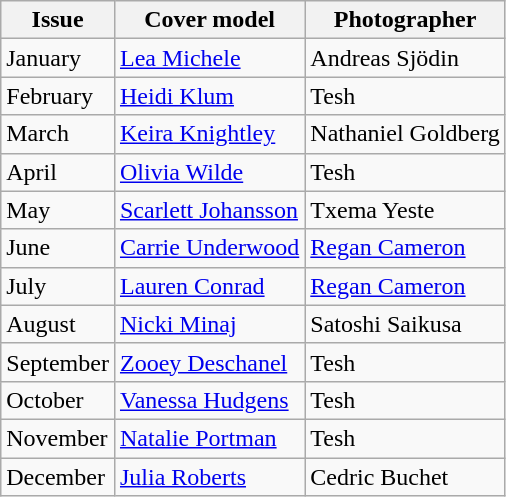<table class="sortable wikitable">
<tr>
<th>Issue</th>
<th>Cover model</th>
<th>Photographer</th>
</tr>
<tr>
<td>January</td>
<td><a href='#'>Lea Michele</a></td>
<td>Andreas Sjödin</td>
</tr>
<tr>
<td>February</td>
<td><a href='#'>Heidi Klum</a></td>
<td>Tesh</td>
</tr>
<tr>
<td>March</td>
<td><a href='#'>Keira Knightley</a></td>
<td>Nathaniel Goldberg</td>
</tr>
<tr>
<td>April</td>
<td><a href='#'>Olivia Wilde</a></td>
<td>Tesh</td>
</tr>
<tr>
<td>May</td>
<td><a href='#'>Scarlett Johansson</a></td>
<td>Txema Yeste</td>
</tr>
<tr>
<td>June</td>
<td><a href='#'>Carrie Underwood</a></td>
<td><a href='#'>Regan Cameron</a></td>
</tr>
<tr>
<td>July</td>
<td><a href='#'>Lauren Conrad</a></td>
<td><a href='#'>Regan Cameron</a></td>
</tr>
<tr>
<td>August</td>
<td><a href='#'>Nicki Minaj</a></td>
<td>Satoshi Saikusa</td>
</tr>
<tr>
<td>September</td>
<td><a href='#'>Zooey Deschanel</a></td>
<td>Tesh</td>
</tr>
<tr>
<td>October</td>
<td><a href='#'>Vanessa Hudgens</a></td>
<td>Tesh</td>
</tr>
<tr>
<td>November</td>
<td><a href='#'>Natalie Portman</a></td>
<td>Tesh</td>
</tr>
<tr>
<td>December</td>
<td><a href='#'>Julia Roberts</a></td>
<td>Cedric Buchet</td>
</tr>
</table>
